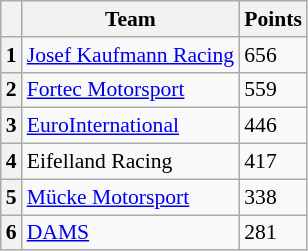<table class="wikitable" style="font-size:90%;">
<tr>
<th></th>
<th>Team</th>
<th>Points</th>
</tr>
<tr>
<th>1</th>
<td> <a href='#'>Josef Kaufmann Racing</a></td>
<td>656</td>
</tr>
<tr>
<th>2</th>
<td> <a href='#'>Fortec Motorsport</a></td>
<td>559</td>
</tr>
<tr>
<th>3</th>
<td> <a href='#'>EuroInternational</a></td>
<td>446</td>
</tr>
<tr>
<th>4</th>
<td> Eifelland Racing</td>
<td>417</td>
</tr>
<tr>
<th>5</th>
<td> <a href='#'>Mücke Motorsport</a></td>
<td>338</td>
</tr>
<tr>
<th>6</th>
<td> <a href='#'>DAMS</a></td>
<td>281</td>
</tr>
</table>
